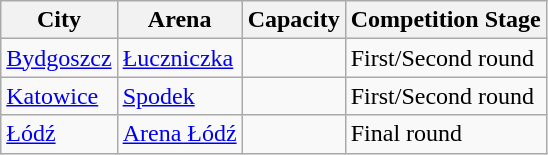<table class="wikitable">
<tr>
<th>City</th>
<th>Arena</th>
<th align="right">Capacity</th>
<th>Competition Stage</th>
</tr>
<tr>
<td><a href='#'>Bydgoszcz</a></td>
<td><a href='#'>Łuczniczka</a></td>
<td></td>
<td>First/Second round</td>
</tr>
<tr>
<td><a href='#'>Katowice</a></td>
<td><a href='#'>Spodek</a></td>
<td></td>
<td>First/Second round</td>
</tr>
<tr>
<td><a href='#'>Łódź</a></td>
<td><a href='#'>Arena Łódź</a></td>
<td></td>
<td>Final round</td>
</tr>
</table>
